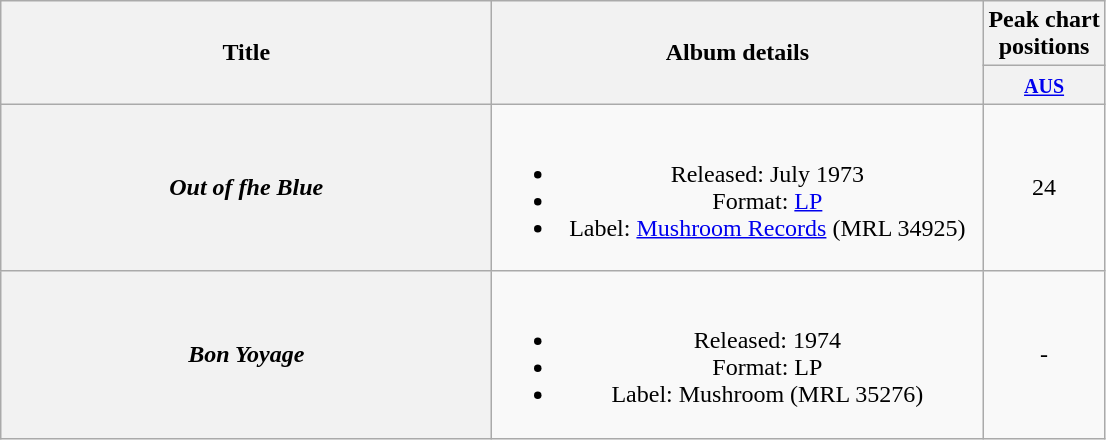<table class="wikitable plainrowheaders" style="text-align:center;" border="1">
<tr>
<th scope="col" rowspan="2" style="width:20em;">Title</th>
<th scope="col" rowspan="2" style="width:20em;">Album details</th>
<th scope="col" colspan="1">Peak chart<br>positions</th>
</tr>
<tr>
<th scope="col" style="text-align:center;"><small><a href='#'>AUS</a></small><br></th>
</tr>
<tr>
<th scope="row"><em>Out of fhe Blue</em></th>
<td><br><ul><li>Released: July 1973</li><li>Format: <a href='#'>LP</a></li><li>Label: <a href='#'>Mushroom Records</a> (MRL 34925)</li></ul></td>
<td align="center">24</td>
</tr>
<tr>
<th scope="row"><em>Bon Yoyage</em></th>
<td><br><ul><li>Released: 1974</li><li>Format: LP</li><li>Label: Mushroom (MRL 35276)</li></ul></td>
<td align="center">-</td>
</tr>
</table>
